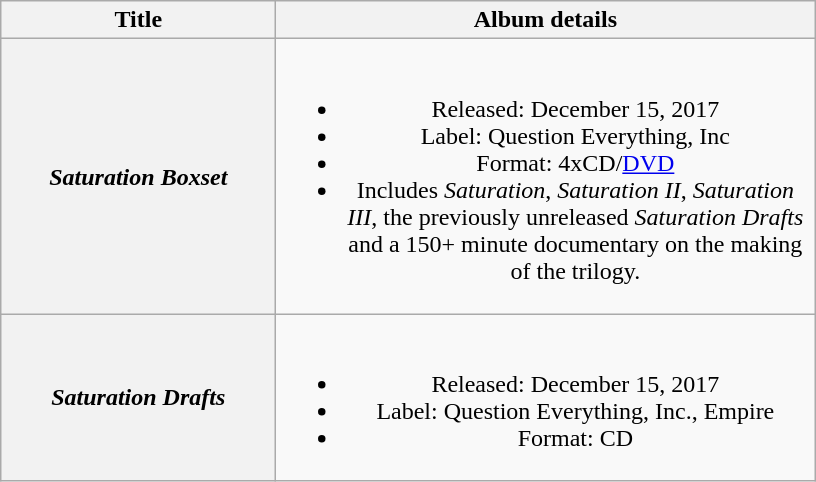<table class="wikitable plainrowheaders" border="1" style="text-align:center">
<tr>
<th scope="col" style="width:11em;">Title</th>
<th scope="col" style="width:22em;">Album details</th>
</tr>
<tr>
<th scope="row"><em>Saturation Boxset</em></th>
<td><br><ul><li>Released: December 15, 2017</li><li>Label: Question Everything, Inc</li><li>Format: 4xCD/<a href='#'>DVD</a></li><li>Includes <em>Saturation</em>, <em>Saturation II</em>, <em>Saturation III</em>, the previously unreleased <em>Saturation Drafts</em> and a 150+ minute documentary on the making of the trilogy.</li></ul></td>
</tr>
<tr>
<th scope="row"><em>Saturation Drafts</em></th>
<td><br><ul><li>Released: December 15, 2017</li><li>Label: Question Everything, Inc., Empire</li><li>Format: CD</li></ul></td>
</tr>
</table>
